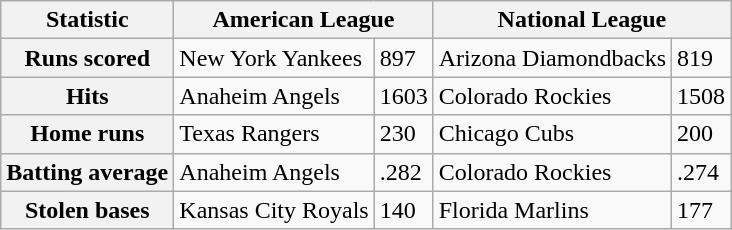<table class="wikitable">
<tr>
<th>Statistic</th>
<th colspan="2">American League</th>
<th colspan="2">National League</th>
</tr>
<tr>
<th>Runs scored</th>
<td>New York Yankees</td>
<td>897</td>
<td>Arizona Diamondbacks</td>
<td>819</td>
</tr>
<tr>
<th>Hits</th>
<td>Anaheim Angels</td>
<td>1603</td>
<td>Colorado Rockies</td>
<td>1508</td>
</tr>
<tr>
<th>Home runs</th>
<td>Texas Rangers</td>
<td>230</td>
<td>Chicago Cubs</td>
<td>200</td>
</tr>
<tr>
<th>Batting average</th>
<td>Anaheim Angels</td>
<td>.282</td>
<td>Colorado Rockies</td>
<td>.274</td>
</tr>
<tr>
<th>Stolen bases</th>
<td>Kansas City Royals</td>
<td>140</td>
<td>Florida Marlins</td>
<td>177</td>
</tr>
</table>
